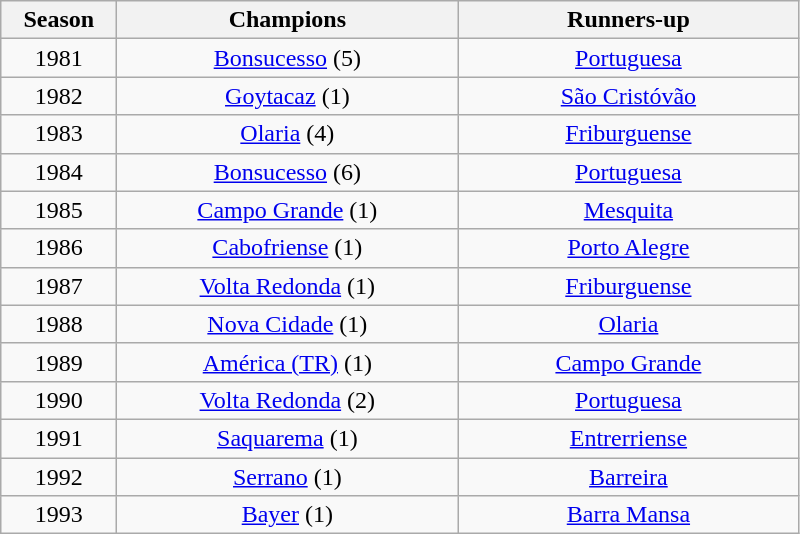<table class="wikitable" style="text-align:center; margin-left:1em;">
<tr>
<th style="width:70px">Season</th>
<th style="width:220px">Champions</th>
<th style="width:220px">Runners-up</th>
</tr>
<tr>
<td>1981</td>
<td><a href='#'>Bonsucesso</a> (5)</td>
<td><a href='#'>Portuguesa</a></td>
</tr>
<tr>
<td>1982</td>
<td><a href='#'>Goytacaz</a> (1)</td>
<td><a href='#'>São Cristóvão</a></td>
</tr>
<tr>
<td>1983</td>
<td><a href='#'>Olaria</a> (4)</td>
<td><a href='#'>Friburguense</a></td>
</tr>
<tr>
<td>1984</td>
<td><a href='#'>Bonsucesso</a> (6)</td>
<td><a href='#'>Portuguesa</a></td>
</tr>
<tr>
<td>1985</td>
<td><a href='#'>Campo Grande</a> (1)</td>
<td><a href='#'>Mesquita</a></td>
</tr>
<tr>
<td>1986</td>
<td><a href='#'>Cabofriense</a> (1)</td>
<td><a href='#'>Porto Alegre</a></td>
</tr>
<tr>
<td>1987</td>
<td><a href='#'>Volta Redonda</a> (1)</td>
<td><a href='#'>Friburguense</a></td>
</tr>
<tr>
<td>1988</td>
<td><a href='#'>Nova Cidade</a> (1)</td>
<td><a href='#'>Olaria</a></td>
</tr>
<tr>
<td>1989</td>
<td><a href='#'>América (TR)</a> (1)</td>
<td><a href='#'>Campo Grande</a></td>
</tr>
<tr>
<td>1990</td>
<td><a href='#'>Volta Redonda</a> (2)</td>
<td><a href='#'>Portuguesa</a></td>
</tr>
<tr>
<td>1991</td>
<td><a href='#'>Saquarema</a> (1)</td>
<td><a href='#'>Entrerriense</a></td>
</tr>
<tr>
<td>1992</td>
<td><a href='#'>Serrano</a> (1)</td>
<td><a href='#'>Barreira</a></td>
</tr>
<tr>
<td>1993</td>
<td><a href='#'>Bayer</a> (1)</td>
<td><a href='#'>Barra Mansa</a></td>
</tr>
</table>
